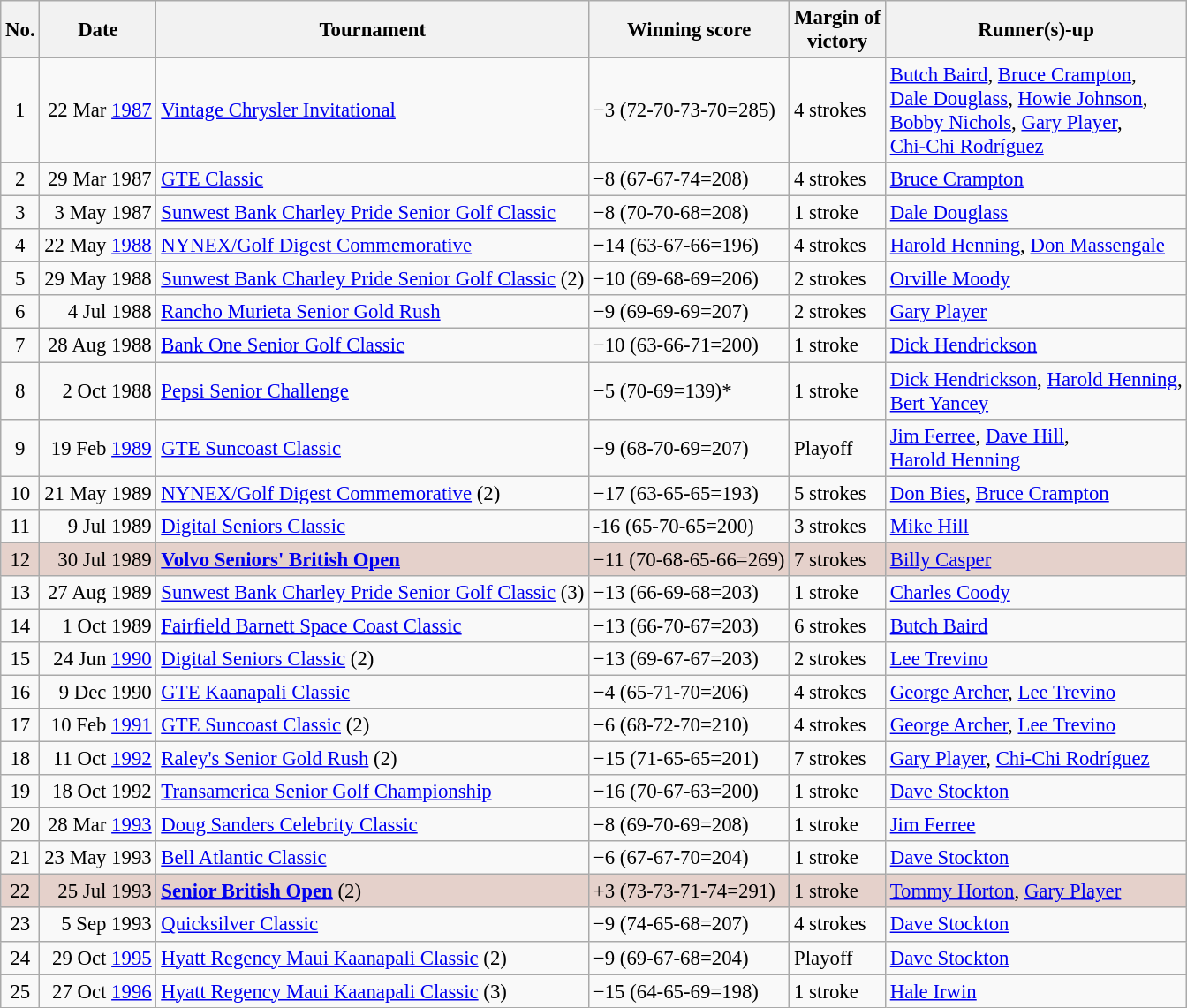<table class="wikitable" style="font-size:95%;">
<tr>
<th>No.</th>
<th>Date</th>
<th>Tournament</th>
<th>Winning score</th>
<th>Margin of<br>victory</th>
<th>Runner(s)-up</th>
</tr>
<tr>
<td align=center>1</td>
<td align=right>22 Mar <a href='#'>1987</a></td>
<td><a href='#'>Vintage Chrysler Invitational</a></td>
<td>−3 (72-70-73-70=285)</td>
<td>4 strokes</td>
<td> <a href='#'>Butch Baird</a>,  <a href='#'>Bruce Crampton</a>,<br> <a href='#'>Dale Douglass</a>,  <a href='#'>Howie Johnson</a>,<br> <a href='#'>Bobby Nichols</a>,  <a href='#'>Gary Player</a>,<br> <a href='#'>Chi-Chi Rodríguez</a></td>
</tr>
<tr>
<td align=center>2</td>
<td align=right>29 Mar 1987</td>
<td><a href='#'>GTE Classic</a></td>
<td>−8 (67-67-74=208)</td>
<td>4 strokes</td>
<td> <a href='#'>Bruce Crampton</a></td>
</tr>
<tr>
<td align=center>3</td>
<td align=right>3 May 1987</td>
<td><a href='#'>Sunwest Bank Charley Pride Senior Golf Classic</a></td>
<td>−8 (70-70-68=208)</td>
<td>1 stroke</td>
<td> <a href='#'>Dale Douglass</a></td>
</tr>
<tr>
<td align=center>4</td>
<td align=right>22 May <a href='#'>1988</a></td>
<td><a href='#'>NYNEX/Golf Digest Commemorative</a></td>
<td>−14 (63-67-66=196)</td>
<td>4 strokes</td>
<td> <a href='#'>Harold Henning</a>,  <a href='#'>Don Massengale</a></td>
</tr>
<tr>
<td align=center>5</td>
<td align=right>29 May 1988</td>
<td><a href='#'>Sunwest Bank Charley Pride Senior Golf Classic</a> (2)</td>
<td>−10 (69-68-69=206)</td>
<td>2 strokes</td>
<td> <a href='#'>Orville Moody</a></td>
</tr>
<tr>
<td align=center>6</td>
<td align=right>4 Jul 1988</td>
<td><a href='#'>Rancho Murieta Senior Gold Rush</a></td>
<td>−9 (69-69-69=207)</td>
<td>2 strokes</td>
<td> <a href='#'>Gary Player</a></td>
</tr>
<tr>
<td align=center>7</td>
<td align=right>28 Aug 1988</td>
<td><a href='#'>Bank One Senior Golf Classic</a></td>
<td>−10 (63-66-71=200)</td>
<td>1 stroke</td>
<td> <a href='#'>Dick Hendrickson</a></td>
</tr>
<tr>
<td align=center>8</td>
<td align=right>2 Oct 1988</td>
<td><a href='#'>Pepsi Senior Challenge</a></td>
<td>−5 (70-69=139)*</td>
<td>1 stroke</td>
<td> <a href='#'>Dick Hendrickson</a>,  <a href='#'>Harold Henning</a>,<br> <a href='#'>Bert Yancey</a></td>
</tr>
<tr>
<td align=center>9</td>
<td align=right>19 Feb <a href='#'>1989</a></td>
<td><a href='#'>GTE Suncoast Classic</a></td>
<td>−9 (68-70-69=207)</td>
<td>Playoff</td>
<td> <a href='#'>Jim Ferree</a>,  <a href='#'>Dave Hill</a>,<br> <a href='#'>Harold Henning</a></td>
</tr>
<tr>
<td align=center>10</td>
<td align=right>21 May 1989</td>
<td><a href='#'>NYNEX/Golf Digest Commemorative</a> (2)</td>
<td>−17 (63-65-65=193)</td>
<td>5 strokes</td>
<td> <a href='#'>Don Bies</a>,  <a href='#'>Bruce Crampton</a></td>
</tr>
<tr>
<td align=center>11</td>
<td align=right>9 Jul 1989</td>
<td><a href='#'>Digital Seniors Classic</a></td>
<td>-16 (65-70-65=200)</td>
<td>3 strokes</td>
<td> <a href='#'>Mike Hill</a></td>
</tr>
<tr style="background:#e5d1cb;">
<td align=center>12</td>
<td align=right>30 Jul 1989</td>
<td><strong><a href='#'>Volvo Seniors' British Open</a></strong></td>
<td>−11 (70-68-65-66=269)</td>
<td>7 strokes</td>
<td> <a href='#'>Billy Casper</a></td>
</tr>
<tr>
<td align=center>13</td>
<td align=right>27 Aug 1989</td>
<td><a href='#'>Sunwest Bank Charley Pride Senior Golf Classic</a> (3)</td>
<td>−13 (66-69-68=203)</td>
<td>1 stroke</td>
<td> <a href='#'>Charles Coody</a></td>
</tr>
<tr>
<td align=center>14</td>
<td align=right>1 Oct 1989</td>
<td><a href='#'>Fairfield Barnett Space Coast Classic</a></td>
<td>−13 (66-70-67=203)</td>
<td>6 strokes</td>
<td> <a href='#'>Butch Baird</a></td>
</tr>
<tr>
<td align=center>15</td>
<td align=right>24 Jun <a href='#'>1990</a></td>
<td><a href='#'>Digital Seniors Classic</a> (2)</td>
<td>−13 (69-67-67=203)</td>
<td>2 strokes</td>
<td> <a href='#'>Lee Trevino</a></td>
</tr>
<tr>
<td align=center>16</td>
<td align=right>9 Dec 1990</td>
<td><a href='#'>GTE Kaanapali Classic</a></td>
<td>−4 (65-71-70=206)</td>
<td>4 strokes</td>
<td> <a href='#'>George Archer</a>,  <a href='#'>Lee Trevino</a></td>
</tr>
<tr>
<td align=center>17</td>
<td align=right>10 Feb <a href='#'>1991</a></td>
<td><a href='#'>GTE Suncoast Classic</a> (2)</td>
<td>−6 (68-72-70=210)</td>
<td>4 strokes</td>
<td> <a href='#'>George Archer</a>,  <a href='#'>Lee Trevino</a></td>
</tr>
<tr>
<td align=center>18</td>
<td align=right>11 Oct <a href='#'>1992</a></td>
<td><a href='#'>Raley's Senior Gold Rush</a> (2)</td>
<td>−15 (71-65-65=201)</td>
<td>7 strokes</td>
<td> <a href='#'>Gary Player</a>,  <a href='#'>Chi-Chi Rodríguez</a></td>
</tr>
<tr>
<td align=center>19</td>
<td align=right>18 Oct 1992</td>
<td><a href='#'>Transamerica Senior Golf Championship</a></td>
<td>−16 (70-67-63=200)</td>
<td>1 stroke</td>
<td> <a href='#'>Dave Stockton</a></td>
</tr>
<tr>
<td align=center>20</td>
<td align=right>28 Mar <a href='#'>1993</a></td>
<td><a href='#'>Doug Sanders Celebrity Classic</a></td>
<td>−8 (69-70-69=208)</td>
<td>1 stroke</td>
<td> <a href='#'>Jim Ferree</a></td>
</tr>
<tr>
<td align=center>21</td>
<td align=right>23 May 1993</td>
<td><a href='#'>Bell Atlantic Classic</a></td>
<td>−6 (67-67-70=204)</td>
<td>1 stroke</td>
<td> <a href='#'>Dave Stockton</a></td>
</tr>
<tr style="background:#e5d1cb;">
<td align=center>22</td>
<td align=right>25 Jul 1993</td>
<td><strong><a href='#'>Senior British Open</a></strong> (2)</td>
<td>+3 (73-73-71-74=291)</td>
<td>1 stroke</td>
<td> <a href='#'>Tommy Horton</a>,  <a href='#'>Gary Player</a></td>
</tr>
<tr>
<td align=center>23</td>
<td align=right>5 Sep 1993</td>
<td><a href='#'>Quicksilver Classic</a></td>
<td>−9 (74-65-68=207)</td>
<td>4 strokes</td>
<td> <a href='#'>Dave Stockton</a></td>
</tr>
<tr>
<td align=center>24</td>
<td align=right>29 Oct <a href='#'>1995</a></td>
<td><a href='#'>Hyatt Regency Maui Kaanapali Classic</a> (2)</td>
<td>−9 (69-67-68=204)</td>
<td>Playoff</td>
<td> <a href='#'>Dave Stockton</a></td>
</tr>
<tr>
<td align=center>25</td>
<td align=right>27 Oct <a href='#'>1996</a></td>
<td><a href='#'>Hyatt Regency Maui Kaanapali Classic</a> (3)</td>
<td>−15 (64-65-69=198)</td>
<td>1 stroke</td>
<td> <a href='#'>Hale Irwin</a></td>
</tr>
</table>
